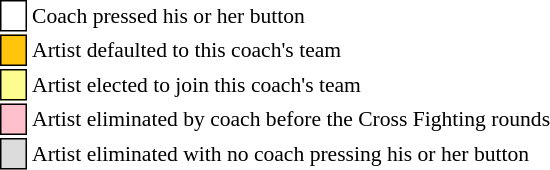<table class="toccolours" style="font-size: 90%; white-space: nowrap;">
<tr>
<td style="background:white; border:1px solid black;"> <strong></strong> </td>
<td>Coach pressed his or her button</td>
</tr>
<tr>
<td style="background:#ffc40c; border:1px solid black;">    </td>
<td>Artist defaulted to this coach's team</td>
</tr>
<tr>
<td style="background:#fdfc8f; border:1px solid black;">    </td>
<td style="padding-right: 8px">Artist elected to join this coach's team</td>
</tr>
<tr>
<td style="background:pink; border:1px solid black;">    </td>
<td>Artist eliminated by coach before the Cross Fighting rounds</td>
</tr>
<tr>
<td style="background:#dcdcdc; border:1px solid black;">    </td>
<td>Artist eliminated with no coach pressing his or her button</td>
</tr>
</table>
